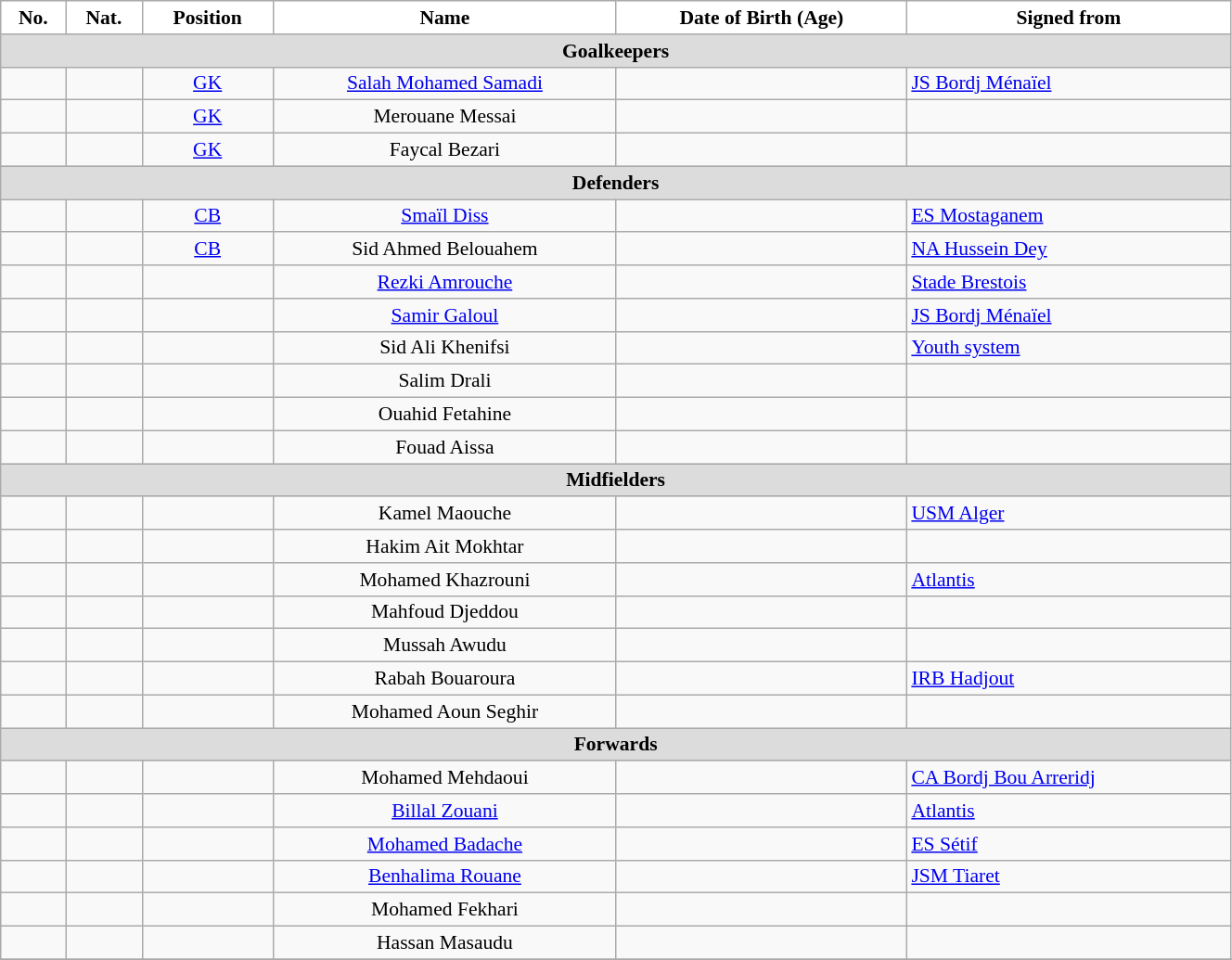<table class="wikitable" style="text-align:center; font-size:90%; width:70%">
<tr>
<th style="background:white; color:black; text-align:center;">No.</th>
<th style="background:white; color:black; text-align:center;">Nat.</th>
<th style="background:white; color:black; text-align:center;">Position</th>
<th style="background:white; color:black; text-align:center;">Name</th>
<th style="background:white; color:black; text-align:center;">Date of Birth (Age)</th>
<th style="background:white; color:black; text-align:center;">Signed from</th>
</tr>
<tr>
<th colspan=10 style="background:#DCDCDC; text-align:center;">Goalkeepers</th>
</tr>
<tr>
<td></td>
<td></td>
<td><a href='#'>GK</a></td>
<td><a href='#'>Salah Mohamed Samadi</a></td>
<td></td>
<td style="text-align:left"> <a href='#'>JS Bordj Ménaïel</a></td>
</tr>
<tr>
<td></td>
<td></td>
<td><a href='#'>GK</a></td>
<td>Merouane Messai</td>
<td></td>
<td style="text-align:left"> <a href='#'></a></td>
</tr>
<tr>
<td></td>
<td></td>
<td><a href='#'>GK</a></td>
<td>Faycal Bezari</td>
<td></td>
<td style="text-align:left"> <a href='#'></a></td>
</tr>
<tr>
<th colspan=10 style="background:#DCDCDC; text-align:center;">Defenders</th>
</tr>
<tr>
<td></td>
<td></td>
<td><a href='#'>CB</a></td>
<td><a href='#'>Smaïl Diss</a></td>
<td></td>
<td style="text-align:left"> <a href='#'>ES Mostaganem</a></td>
</tr>
<tr>
<td></td>
<td></td>
<td><a href='#'>CB</a></td>
<td>Sid Ahmed Belouahem</td>
<td></td>
<td style="text-align:left"> <a href='#'>NA Hussein Dey</a></td>
</tr>
<tr>
<td></td>
<td></td>
<td></td>
<td><a href='#'>Rezki Amrouche</a></td>
<td></td>
<td style="text-align:left"> <a href='#'>Stade Brestois</a></td>
</tr>
<tr>
<td></td>
<td></td>
<td></td>
<td><a href='#'>Samir Galoul</a></td>
<td></td>
<td style="text-align:left"> <a href='#'>JS Bordj Ménaïel</a></td>
</tr>
<tr>
<td></td>
<td></td>
<td></td>
<td>Sid Ali Khenifsi</td>
<td></td>
<td style="text-align:left"> <a href='#'>Youth system</a></td>
</tr>
<tr>
<td></td>
<td></td>
<td></td>
<td>Salim Drali</td>
<td></td>
<td style="text-align:left"> <a href='#'></a></td>
</tr>
<tr>
<td></td>
<td></td>
<td></td>
<td>Ouahid Fetahine</td>
<td></td>
<td style="text-align:left"> <a href='#'></a></td>
</tr>
<tr>
<td></td>
<td></td>
<td></td>
<td>Fouad Aissa</td>
<td></td>
<td style="text-align:left"> <a href='#'></a></td>
</tr>
<tr>
<th colspan=10 style="background:#DCDCDC; text-align:center;">Midfielders</th>
</tr>
<tr>
<td></td>
<td></td>
<td></td>
<td>Kamel Maouche</td>
<td></td>
<td style="text-align:left"> <a href='#'>USM Alger</a></td>
</tr>
<tr>
<td></td>
<td></td>
<td></td>
<td>Hakim Ait Mokhtar</td>
<td></td>
<td style="text-align:left"> <a href='#'></a></td>
</tr>
<tr>
<td></td>
<td></td>
<td></td>
<td>Mohamed Khazrouni</td>
<td></td>
<td style="text-align:left"> <a href='#'>Atlantis</a></td>
</tr>
<tr>
<td></td>
<td></td>
<td></td>
<td>Mahfoud Djeddou</td>
<td></td>
<td style="text-align:left"> <a href='#'></a></td>
</tr>
<tr>
<td></td>
<td></td>
<td></td>
<td>Mussah Awudu</td>
<td></td>
<td style="text-align:left"> <a href='#'></a></td>
</tr>
<tr>
<td></td>
<td></td>
<td></td>
<td>Rabah Bouaroura</td>
<td></td>
<td style="text-align:left"> <a href='#'>IRB Hadjout</a></td>
</tr>
<tr>
<td></td>
<td></td>
<td></td>
<td>Mohamed Aoun Seghir</td>
<td></td>
<td style="text-align:left"> <a href='#'></a></td>
</tr>
<tr>
<th colspan=10 style="background:#DCDCDC; text-align:center;">Forwards</th>
</tr>
<tr>
<td></td>
<td></td>
<td></td>
<td>Mohamed Mehdaoui</td>
<td></td>
<td style="text-align:left"> <a href='#'>CA Bordj Bou Arreridj</a></td>
</tr>
<tr>
<td></td>
<td></td>
<td></td>
<td><a href='#'>Billal Zouani</a></td>
<td></td>
<td style="text-align:left"> <a href='#'>Atlantis</a></td>
</tr>
<tr>
<td></td>
<td></td>
<td></td>
<td><a href='#'>Mohamed Badache</a></td>
<td></td>
<td style="text-align:left"> <a href='#'>ES Sétif</a></td>
</tr>
<tr>
<td></td>
<td></td>
<td></td>
<td><a href='#'>Benhalima Rouane</a></td>
<td></td>
<td style="text-align:left"> <a href='#'>JSM Tiaret</a></td>
</tr>
<tr>
<td></td>
<td></td>
<td></td>
<td>Mohamed Fekhari</td>
<td></td>
<td style="text-align:left"> <a href='#'></a></td>
</tr>
<tr>
<td></td>
<td></td>
<td></td>
<td>Hassan Masaudu</td>
<td></td>
<td style="text-align:left"> <a href='#'></a></td>
</tr>
<tr>
</tr>
</table>
